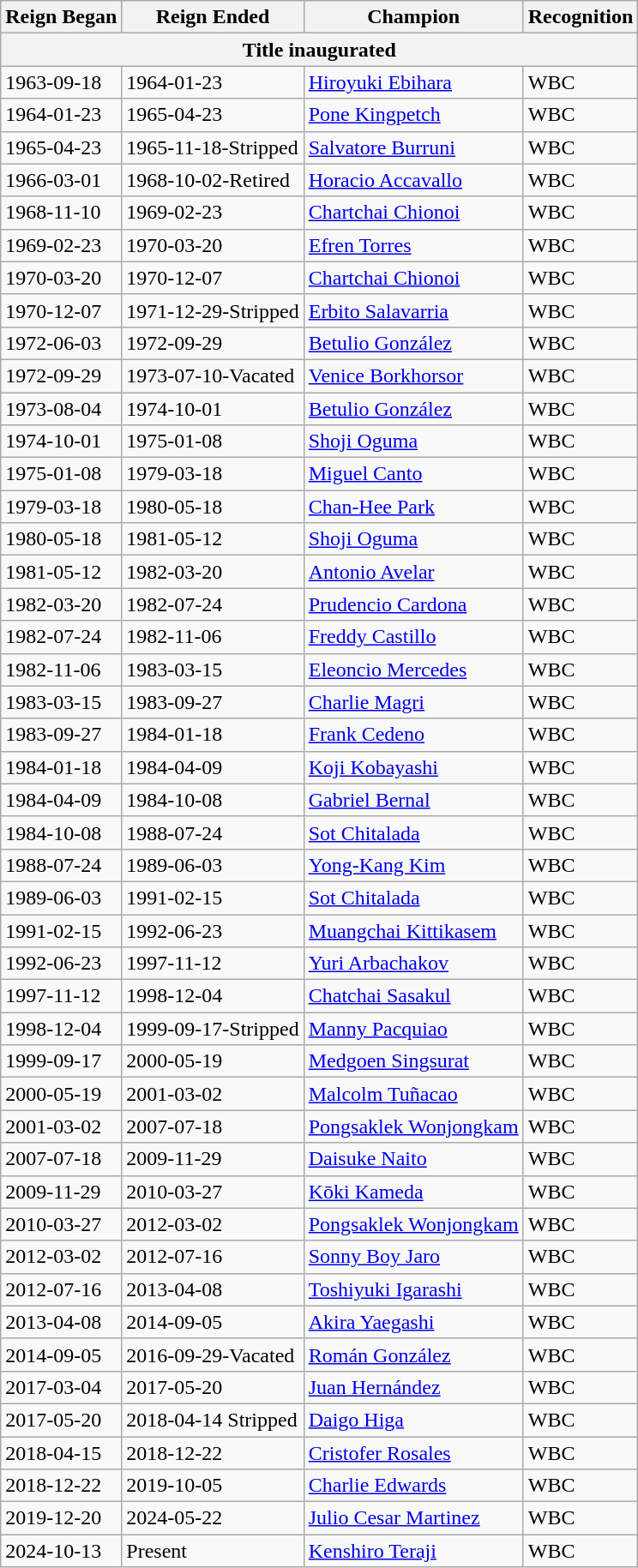<table class="wikitable">
<tr>
<th>Reign Began</th>
<th>Reign Ended</th>
<th>Champion</th>
<th>Recognition</th>
</tr>
<tr>
<th colspan="4">Title inaugurated</th>
</tr>
<tr>
<td>1963-09-18</td>
<td>1964-01-23</td>
<td> <a href='#'>Hiroyuki Ebihara</a></td>
<td>WBC</td>
</tr>
<tr>
<td>1964-01-23</td>
<td>1965-04-23</td>
<td> <a href='#'>Pone Kingpetch</a></td>
<td>WBC</td>
</tr>
<tr>
<td>1965-04-23</td>
<td>1965-11-18-Stripped</td>
<td> <a href='#'>Salvatore Burruni</a></td>
<td>WBC</td>
</tr>
<tr>
<td>1966-03-01</td>
<td>1968-10-02-Retired</td>
<td> <a href='#'>Horacio Accavallo</a></td>
<td>WBC</td>
</tr>
<tr>
<td>1968-11-10</td>
<td>1969-02-23</td>
<td> <a href='#'>Chartchai Chionoi</a></td>
<td>WBC</td>
</tr>
<tr>
<td>1969-02-23</td>
<td>1970-03-20</td>
<td> <a href='#'>Efren Torres</a></td>
<td>WBC</td>
</tr>
<tr>
<td>1970-03-20</td>
<td>1970-12-07</td>
<td> <a href='#'>Chartchai Chionoi</a></td>
<td>WBC</td>
</tr>
<tr>
<td>1970-12-07</td>
<td>1971-12-29-Stripped</td>
<td> <a href='#'>Erbito Salavarria</a></td>
<td>WBC</td>
</tr>
<tr>
<td>1972-06-03</td>
<td>1972-09-29</td>
<td> <a href='#'>Betulio González</a></td>
<td>WBC</td>
</tr>
<tr>
<td>1972-09-29</td>
<td>1973-07-10-Vacated</td>
<td> <a href='#'>Venice Borkhorsor</a></td>
<td>WBC</td>
</tr>
<tr>
<td>1973-08-04</td>
<td>1974-10-01</td>
<td> <a href='#'>Betulio González</a></td>
<td>WBC</td>
</tr>
<tr>
<td>1974-10-01</td>
<td>1975-01-08</td>
<td> <a href='#'>Shoji Oguma</a></td>
<td>WBC</td>
</tr>
<tr>
<td>1975-01-08</td>
<td>1979-03-18</td>
<td> <a href='#'>Miguel Canto</a></td>
<td>WBC</td>
</tr>
<tr>
<td>1979-03-18</td>
<td>1980-05-18</td>
<td> <a href='#'>Chan-Hee Park</a></td>
<td>WBC</td>
</tr>
<tr>
<td>1980-05-18</td>
<td>1981-05-12</td>
<td> <a href='#'>Shoji Oguma</a></td>
<td>WBC</td>
</tr>
<tr>
<td>1981-05-12</td>
<td>1982-03-20</td>
<td> <a href='#'>Antonio Avelar</a></td>
<td>WBC</td>
</tr>
<tr>
<td>1982-03-20</td>
<td>1982-07-24</td>
<td> <a href='#'>Prudencio Cardona</a></td>
<td>WBC</td>
</tr>
<tr>
<td>1982-07-24</td>
<td>1982-11-06</td>
<td> <a href='#'>Freddy Castillo</a></td>
<td>WBC</td>
</tr>
<tr>
<td>1982-11-06</td>
<td>1983-03-15</td>
<td> <a href='#'>Eleoncio Mercedes</a></td>
<td>WBC</td>
</tr>
<tr>
<td>1983-03-15</td>
<td>1983-09-27</td>
<td> <a href='#'>Charlie Magri</a></td>
<td>WBC</td>
</tr>
<tr>
<td>1983-09-27</td>
<td>1984-01-18</td>
<td> <a href='#'>Frank Cedeno</a></td>
<td>WBC</td>
</tr>
<tr>
<td>1984-01-18</td>
<td>1984-04-09</td>
<td> <a href='#'>Koji Kobayashi</a></td>
<td>WBC</td>
</tr>
<tr>
<td>1984-04-09</td>
<td>1984-10-08</td>
<td> <a href='#'>Gabriel Bernal</a></td>
<td>WBC</td>
</tr>
<tr>
<td>1984-10-08</td>
<td>1988-07-24</td>
<td> <a href='#'>Sot Chitalada</a></td>
<td>WBC</td>
</tr>
<tr>
<td>1988-07-24</td>
<td>1989-06-03</td>
<td> <a href='#'>Yong-Kang Kim</a></td>
<td>WBC</td>
</tr>
<tr>
<td>1989-06-03</td>
<td>1991-02-15</td>
<td> <a href='#'>Sot Chitalada</a></td>
<td>WBC</td>
</tr>
<tr>
<td>1991-02-15</td>
<td>1992-06-23</td>
<td> <a href='#'>Muangchai Kittikasem</a></td>
<td>WBC</td>
</tr>
<tr>
<td>1992-06-23</td>
<td>1997-11-12</td>
<td> <a href='#'>Yuri Arbachakov</a></td>
<td>WBC</td>
</tr>
<tr>
<td>1997-11-12</td>
<td>1998-12-04</td>
<td> <a href='#'>Chatchai Sasakul</a></td>
<td>WBC</td>
</tr>
<tr>
<td>1998-12-04</td>
<td>1999-09-17-Stripped</td>
<td> <a href='#'>Manny Pacquiao</a></td>
<td>WBC</td>
</tr>
<tr>
<td>1999-09-17</td>
<td>2000-05-19</td>
<td> <a href='#'>Medgoen Singsurat</a></td>
<td>WBC</td>
</tr>
<tr>
<td>2000-05-19</td>
<td>2001-03-02</td>
<td> <a href='#'>Malcolm Tuñacao</a></td>
<td>WBC</td>
</tr>
<tr>
<td>2001-03-02</td>
<td>2007-07-18</td>
<td> <a href='#'>Pongsaklek Wonjongkam</a></td>
<td>WBC</td>
</tr>
<tr>
<td>2007-07-18</td>
<td>2009-11-29</td>
<td> <a href='#'>Daisuke Naito</a></td>
<td>WBC</td>
</tr>
<tr>
<td>2009-11-29</td>
<td>2010-03-27</td>
<td> <a href='#'>Kōki Kameda</a></td>
<td>WBC</td>
</tr>
<tr>
<td>2010-03-27</td>
<td>2012-03-02</td>
<td> <a href='#'>Pongsaklek Wonjongkam</a></td>
<td>WBC</td>
</tr>
<tr>
<td>2012-03-02</td>
<td>2012-07-16</td>
<td> <a href='#'>Sonny Boy Jaro</a></td>
<td>WBC</td>
</tr>
<tr>
<td>2012-07-16</td>
<td>2013-04-08</td>
<td> <a href='#'>Toshiyuki Igarashi</a></td>
<td>WBC</td>
</tr>
<tr>
<td>2013-04-08</td>
<td>2014-09-05</td>
<td> <a href='#'>Akira Yaegashi</a></td>
<td>WBC</td>
</tr>
<tr>
<td>2014-09-05</td>
<td>2016-09-29-Vacated</td>
<td> <a href='#'>Román González</a></td>
<td>WBC</td>
</tr>
<tr>
<td>2017-03-04</td>
<td>2017-05-20</td>
<td> <a href='#'>Juan Hernández</a></td>
<td>WBC</td>
</tr>
<tr>
<td>2017-05-20</td>
<td>2018-04-14 Stripped</td>
<td> <a href='#'>Daigo Higa</a></td>
<td>WBC</td>
</tr>
<tr>
<td>2018-04-15</td>
<td>2018-12-22</td>
<td> <a href='#'>Cristofer Rosales</a></td>
<td>WBC</td>
</tr>
<tr>
<td>2018-12-22</td>
<td>2019-10-05</td>
<td> <a href='#'>Charlie Edwards</a></td>
<td>WBC</td>
</tr>
<tr>
<td>2019-12-20</td>
<td>2024-05-22</td>
<td> <a href='#'>Julio Cesar Martinez</a></td>
<td>WBC</td>
</tr>
<tr>
<td>2024-10-13</td>
<td>Present</td>
<td> <a href='#'>Kenshiro Teraji</a></td>
<td>WBC</td>
</tr>
</table>
